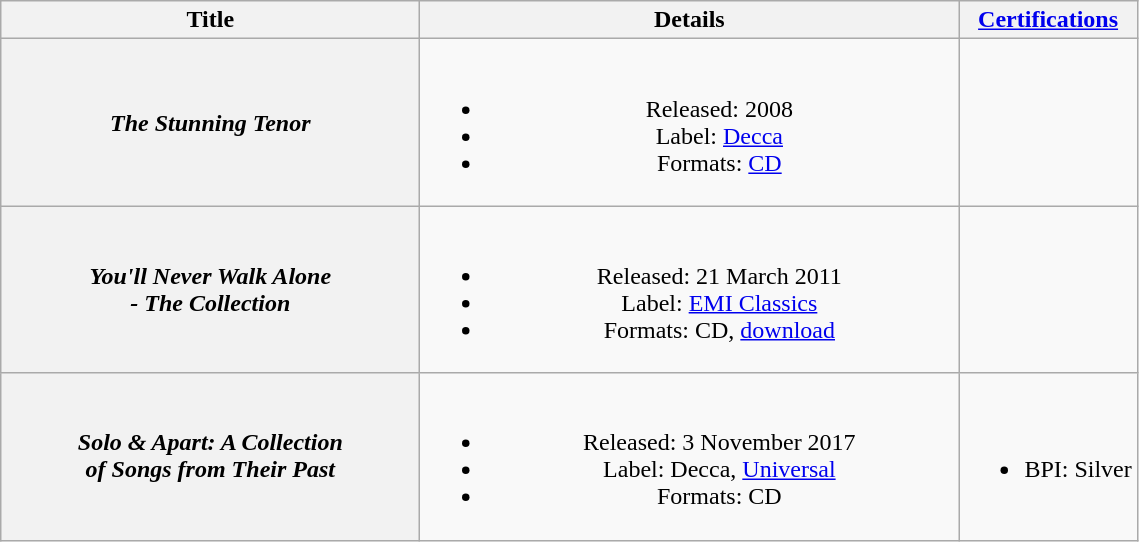<table class="wikitable plainrowheaders" style="text-align:center;">
<tr>
<th scope="col" style="width:17em;">Title</th>
<th scope="col" style="width:22em;">Details</th>
<th scope="col"><a href='#'>Certifications</a></th>
</tr>
<tr>
<th scope="row"><em>The Stunning Tenor</em></th>
<td><br><ul><li>Released: 2008</li><li>Label: <a href='#'>Decca</a></li><li>Formats: <a href='#'>CD</a></li></ul></td>
<td></td>
</tr>
<tr>
<th scope="row"><em>You'll Never Walk Alone<br>- The Collection</em></th>
<td><br><ul><li>Released: 21 March 2011</li><li>Label: <a href='#'>EMI Classics</a></li><li>Formats: CD, <a href='#'>download</a></li></ul></td>
<td></td>
</tr>
<tr>
<th scope="row"><em>Solo & Apart: A Collection<br>of Songs from Their Past</em><br></th>
<td><br><ul><li>Released: 3 November 2017</li><li>Label: Decca, <a href='#'>Universal</a></li><li>Formats: CD</li></ul></td>
<td><br><ul><li>BPI: Silver</li></ul></td>
</tr>
</table>
